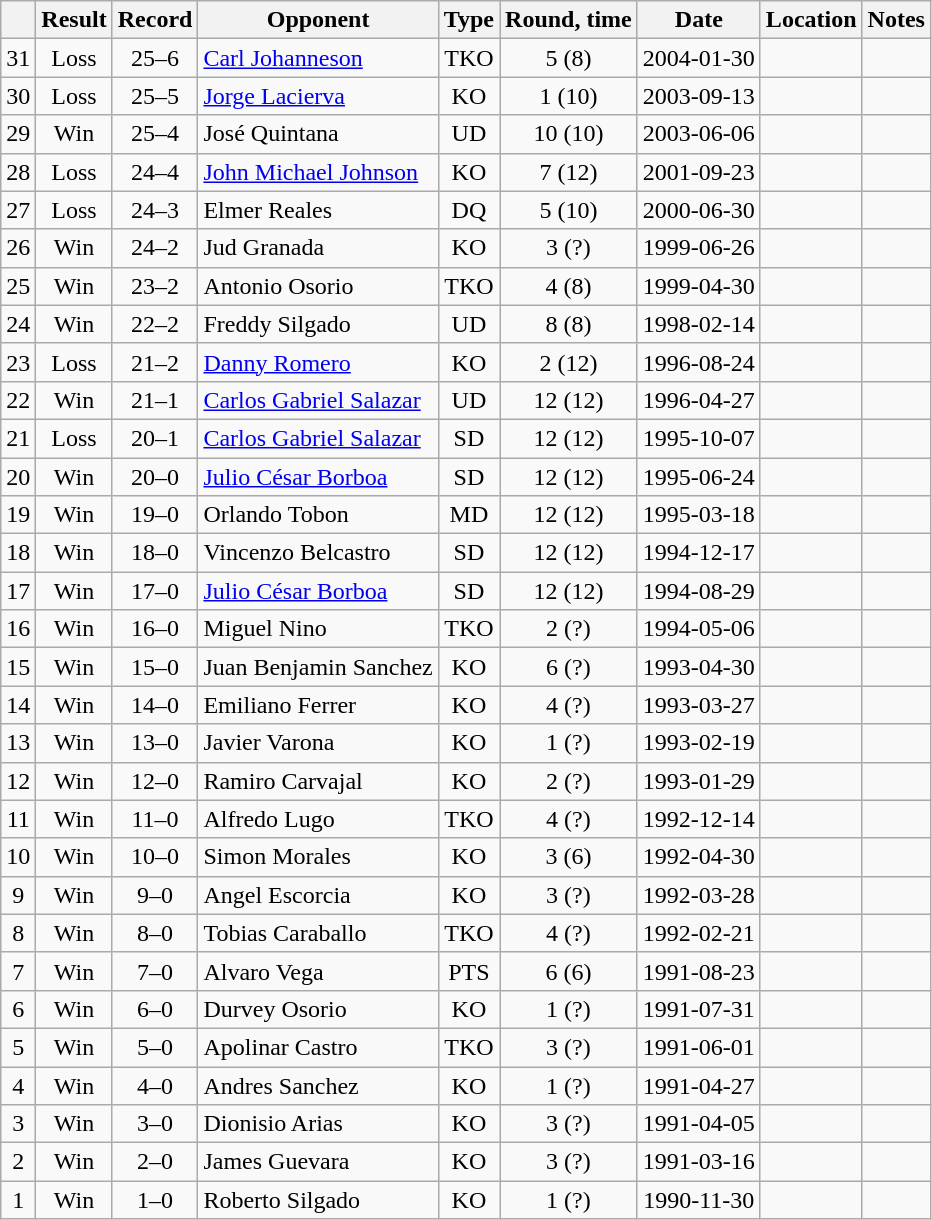<table class=wikitable style=text-align:center>
<tr>
<th></th>
<th>Result</th>
<th>Record</th>
<th>Opponent</th>
<th>Type</th>
<th>Round, time</th>
<th>Date</th>
<th>Location</th>
<th>Notes</th>
</tr>
<tr>
<td>31</td>
<td>Loss</td>
<td>25–6</td>
<td align=left><a href='#'>Carl Johanneson</a></td>
<td>TKO</td>
<td>5 (8)</td>
<td>2004-01-30</td>
<td align=left></td>
<td align=left></td>
</tr>
<tr>
<td>30</td>
<td>Loss</td>
<td>25–5</td>
<td align=left><a href='#'>Jorge Lacierva</a></td>
<td>KO</td>
<td>1 (10)</td>
<td>2003-09-13</td>
<td align=left></td>
<td align=left></td>
</tr>
<tr>
<td>29</td>
<td>Win</td>
<td>25–4</td>
<td align=left>José Quintana</td>
<td>UD</td>
<td>10 (10)</td>
<td>2003-06-06</td>
<td align=left></td>
<td align=left></td>
</tr>
<tr>
<td>28</td>
<td>Loss</td>
<td>24–4</td>
<td align=left><a href='#'>John Michael Johnson</a></td>
<td>KO</td>
<td>7 (12)</td>
<td>2001-09-23</td>
<td align=left></td>
<td align=left></td>
</tr>
<tr>
<td>27</td>
<td>Loss</td>
<td>24–3</td>
<td align=left>Elmer Reales</td>
<td>DQ</td>
<td>5 (10)</td>
<td>2000-06-30</td>
<td align=left></td>
<td align=left></td>
</tr>
<tr>
<td>26</td>
<td>Win</td>
<td>24–2</td>
<td align=left>Jud Granada</td>
<td>KO</td>
<td>3 (?)</td>
<td>1999-06-26</td>
<td align=left></td>
<td align=left></td>
</tr>
<tr>
<td>25</td>
<td>Win</td>
<td>23–2</td>
<td align=left>Antonio Osorio</td>
<td>TKO</td>
<td>4 (8)</td>
<td>1999-04-30</td>
<td align=left></td>
<td align=left></td>
</tr>
<tr>
<td>24</td>
<td>Win</td>
<td>22–2</td>
<td align=left>Freddy Silgado</td>
<td>UD</td>
<td>8 (8)</td>
<td>1998-02-14</td>
<td align=left></td>
<td align=left></td>
</tr>
<tr>
<td>23</td>
<td>Loss</td>
<td>21–2</td>
<td align=left><a href='#'>Danny Romero</a></td>
<td>KO</td>
<td>2 (12)</td>
<td>1996-08-24</td>
<td align=left></td>
<td align=left></td>
</tr>
<tr>
<td>22</td>
<td>Win</td>
<td>21–1</td>
<td align=left><a href='#'>Carlos Gabriel Salazar</a></td>
<td>UD</td>
<td>12 (12)</td>
<td>1996-04-27</td>
<td align=left></td>
<td align=left></td>
</tr>
<tr>
<td>21</td>
<td>Loss</td>
<td>20–1</td>
<td align=left><a href='#'>Carlos Gabriel Salazar</a></td>
<td>SD</td>
<td>12 (12)</td>
<td>1995-10-07</td>
<td align=left></td>
<td align=left></td>
</tr>
<tr>
<td>20</td>
<td>Win</td>
<td>20–0</td>
<td align=left><a href='#'>Julio César Borboa</a></td>
<td>SD</td>
<td>12 (12)</td>
<td>1995-06-24</td>
<td align=left></td>
<td align=left></td>
</tr>
<tr>
<td>19</td>
<td>Win</td>
<td>19–0</td>
<td align=left>Orlando Tobon</td>
<td>MD</td>
<td>12 (12)</td>
<td>1995-03-18</td>
<td align=left></td>
<td align=left></td>
</tr>
<tr>
<td>18</td>
<td>Win</td>
<td>18–0</td>
<td align=left>Vincenzo Belcastro</td>
<td>SD</td>
<td>12 (12)</td>
<td>1994-12-17</td>
<td align=left></td>
<td align=left></td>
</tr>
<tr>
<td>17</td>
<td>Win</td>
<td>17–0</td>
<td align=left><a href='#'>Julio César Borboa</a></td>
<td>SD</td>
<td>12 (12)</td>
<td>1994-08-29</td>
<td align=left></td>
<td align=left></td>
</tr>
<tr>
<td>16</td>
<td>Win</td>
<td>16–0</td>
<td align=left>Miguel Nino</td>
<td>TKO</td>
<td>2 (?)</td>
<td>1994-05-06</td>
<td align=left></td>
<td align=left></td>
</tr>
<tr>
<td>15</td>
<td>Win</td>
<td>15–0</td>
<td align=left>Juan Benjamin Sanchez</td>
<td>KO</td>
<td>6 (?)</td>
<td>1993-04-30</td>
<td align=left></td>
<td align=left></td>
</tr>
<tr>
<td>14</td>
<td>Win</td>
<td>14–0</td>
<td align=left>Emiliano Ferrer</td>
<td>KO</td>
<td>4 (?)</td>
<td>1993-03-27</td>
<td align=left></td>
<td align=left></td>
</tr>
<tr>
<td>13</td>
<td>Win</td>
<td>13–0</td>
<td align=left>Javier Varona</td>
<td>KO</td>
<td>1 (?)</td>
<td>1993-02-19</td>
<td align=left></td>
<td align=left></td>
</tr>
<tr>
<td>12</td>
<td>Win</td>
<td>12–0</td>
<td align=left>Ramiro Carvajal</td>
<td>KO</td>
<td>2 (?)</td>
<td>1993-01-29</td>
<td align=left></td>
<td align=left></td>
</tr>
<tr>
<td>11</td>
<td>Win</td>
<td>11–0</td>
<td align=left>Alfredo Lugo</td>
<td>TKO</td>
<td>4 (?)</td>
<td>1992-12-14</td>
<td align=left></td>
<td align=left></td>
</tr>
<tr>
<td>10</td>
<td>Win</td>
<td>10–0</td>
<td align=left>Simon Morales</td>
<td>KO</td>
<td>3 (6)</td>
<td>1992-04-30</td>
<td align=left></td>
<td align=left></td>
</tr>
<tr>
<td>9</td>
<td>Win</td>
<td>9–0</td>
<td align=left>Angel Escorcia</td>
<td>KO</td>
<td>3 (?)</td>
<td>1992-03-28</td>
<td align=left></td>
<td align=left></td>
</tr>
<tr>
<td>8</td>
<td>Win</td>
<td>8–0</td>
<td align=left>Tobias Caraballo</td>
<td>TKO</td>
<td>4 (?)</td>
<td>1992-02-21</td>
<td align=left></td>
<td align=left></td>
</tr>
<tr>
<td>7</td>
<td>Win</td>
<td>7–0</td>
<td align=left>Alvaro Vega</td>
<td>PTS</td>
<td>6 (6)</td>
<td>1991-08-23</td>
<td align=left></td>
<td align=left></td>
</tr>
<tr>
<td>6</td>
<td>Win</td>
<td>6–0</td>
<td align=left>Durvey Osorio</td>
<td>KO</td>
<td>1 (?)</td>
<td>1991-07-31</td>
<td align=left></td>
<td align=left></td>
</tr>
<tr>
<td>5</td>
<td>Win</td>
<td>5–0</td>
<td align=left>Apolinar Castro</td>
<td>TKO</td>
<td>3 (?)</td>
<td>1991-06-01</td>
<td align=left></td>
<td align=left></td>
</tr>
<tr>
<td>4</td>
<td>Win</td>
<td>4–0</td>
<td align=left>Andres Sanchez</td>
<td>KO</td>
<td>1 (?)</td>
<td>1991-04-27</td>
<td align=left></td>
<td align=left></td>
</tr>
<tr>
<td>3</td>
<td>Win</td>
<td>3–0</td>
<td align=left>Dionisio Arias</td>
<td>KO</td>
<td>3 (?)</td>
<td>1991-04-05</td>
<td align=left></td>
<td align=left></td>
</tr>
<tr>
<td>2</td>
<td>Win</td>
<td>2–0</td>
<td align=left>James Guevara</td>
<td>KO</td>
<td>3 (?)</td>
<td>1991-03-16</td>
<td align=left></td>
<td align=left></td>
</tr>
<tr>
<td>1</td>
<td>Win</td>
<td>1–0</td>
<td align=left>Roberto Silgado</td>
<td>KO</td>
<td>1 (?)</td>
<td>1990-11-30</td>
<td align=left></td>
<td align=left></td>
</tr>
</table>
